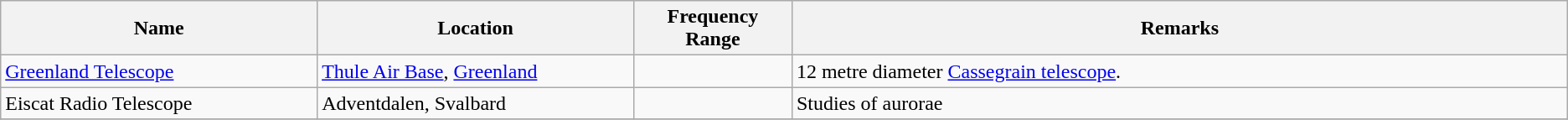<table class="wikitable">
<tr>
<th style="width:20%;">Name</th>
<th style="width:20%;">Location</th>
<th style="width:10%;">Frequency Range</th>
<th style="width:49%;">Remarks</th>
</tr>
<tr>
<td><a href='#'>Greenland Telescope</a></td>
<td><a href='#'>Thule Air Base</a>, <a href='#'>Greenland</a></td>
<td></td>
<td>12 metre diameter <a href='#'>Cassegrain telescope</a>.</td>
</tr>
<tr>
<td>Eiscat Radio Telescope</td>
<td>Adventdalen, Svalbard</td>
<td></td>
<td>Studies of aurorae</td>
</tr>
<tr>
</tr>
</table>
